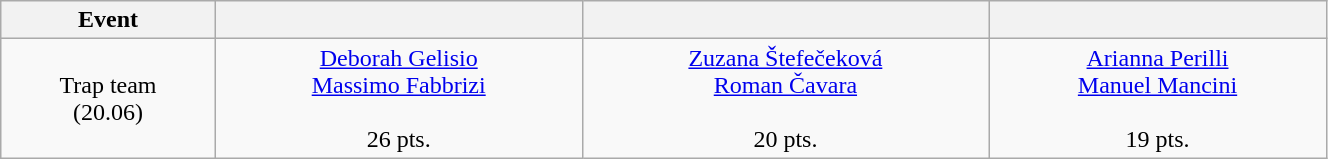<table class="wikitable" width=70% style="font-size:100%; text-align:center;">
<tr>
<th>Event</th>
<th></th>
<th></th>
<th></th>
</tr>
<tr>
<td>Trap team <br> (20.06)</td>
<td><a href='#'>Deborah Gelisio</a> <br><a href='#'>Massimo Fabbrizi</a> <br>  <br> 26 pts.</td>
<td><a href='#'>Zuzana Štefečeková</a> <br><a href='#'>Roman Čavara</a> <br>  <br> 20 pts.</td>
<td><a href='#'>Arianna Perilli</a> <br><a href='#'>Manuel Mancini</a> <br>  <br> 19 pts.</td>
</tr>
</table>
